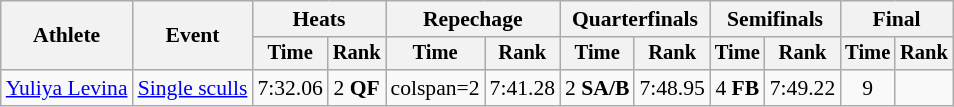<table class="wikitable" style="font-size:90%">
<tr>
<th rowspan="2">Athlete</th>
<th rowspan="2">Event</th>
<th colspan="2">Heats</th>
<th colspan="2">Repechage</th>
<th colspan=2>Quarterfinals</th>
<th colspan="2">Semifinals</th>
<th colspan="2">Final</th>
</tr>
<tr style="font-size:95%">
<th>Time</th>
<th>Rank</th>
<th>Time</th>
<th>Rank</th>
<th>Time</th>
<th>Rank</th>
<th>Time</th>
<th>Rank</th>
<th>Time</th>
<th>Rank</th>
</tr>
<tr align=center>
<td align=left><a href='#'>Yuliya Levina</a></td>
<td align=left><a href='#'>Single sculls</a></td>
<td>7:32.06</td>
<td>2 <strong>QF</strong></td>
<td>colspan=2 </td>
<td>7:41.28</td>
<td>2 <strong>SA/B</strong></td>
<td>7:48.95</td>
<td>4 <strong>FB</strong></td>
<td>7:49.22</td>
<td>9</td>
</tr>
</table>
